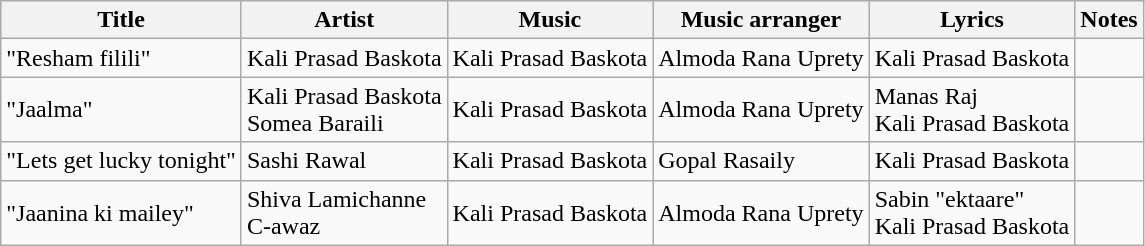<table class="wikitable sortable plainrowheaders">
<tr>
<th>Title</th>
<th>Artist</th>
<th>Music</th>
<th>Music arranger</th>
<th>Lyrics</th>
<th>Notes</th>
</tr>
<tr>
<td>"Resham filili"</td>
<td>Kali Prasad Baskota</td>
<td>Kali Prasad Baskota</td>
<td>Almoda Rana Uprety</td>
<td>Kali Prasad Baskota</td>
<td Featured Panche Baja></td>
</tr>
<tr>
<td>"Jaalma"</td>
<td>Kali Prasad Baskota<br>Somea Baraili</td>
<td>Kali Prasad Baskota</td>
<td>Almoda Rana Uprety</td>
<td>Manas Raj<br>Kali Prasad Baskota</td>
<td Superhit song, dozens of covered versions by public></td>
</tr>
<tr>
<td>"Lets get lucky tonight"</td>
<td>Sashi Rawal</td>
<td>Kali Prasad Baskota</td>
<td>Gopal Rasaily</td>
<td>Kali Prasad Baskota</td>
<td></td>
</tr>
<tr>
<td>"Jaanina ki mailey"</td>
<td>Shiva Lamichanne<br>C-awaz</td>
<td>Kali Prasad Baskota</td>
<td>Almoda Rana Uprety</td>
<td>Sabin "ektaare" <br>Kali Prasad Baskota</td>
<td></td>
</tr>
</table>
